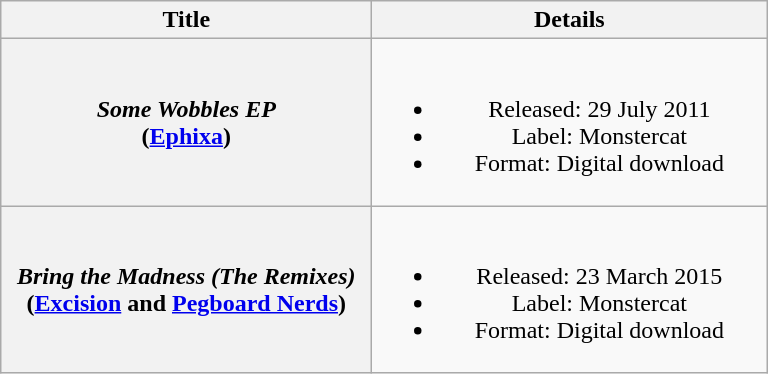<table class="wikitable plainrowheaders" style="text-align:center;">
<tr>
<th scope="col" style="width:15em;">Title</th>
<th scope="col" style="width:16em;">Details</th>
</tr>
<tr>
<th scope="row"><em>Some Wobbles EP</em><br>(<a href='#'>Ephixa</a>)</th>
<td><br><ul><li>Released: 29 July 2011</li><li>Label: Monstercat</li><li>Format: Digital download</li></ul></td>
</tr>
<tr>
<th scope="row"><em>Bring the Madness (The Remixes)</em><br>(<a href='#'>Excision</a> and <a href='#'>Pegboard Nerds</a>)</th>
<td><br><ul><li>Released: 23 March 2015</li><li>Label: Monstercat</li><li>Format: Digital download</li></ul></td>
</tr>
</table>
